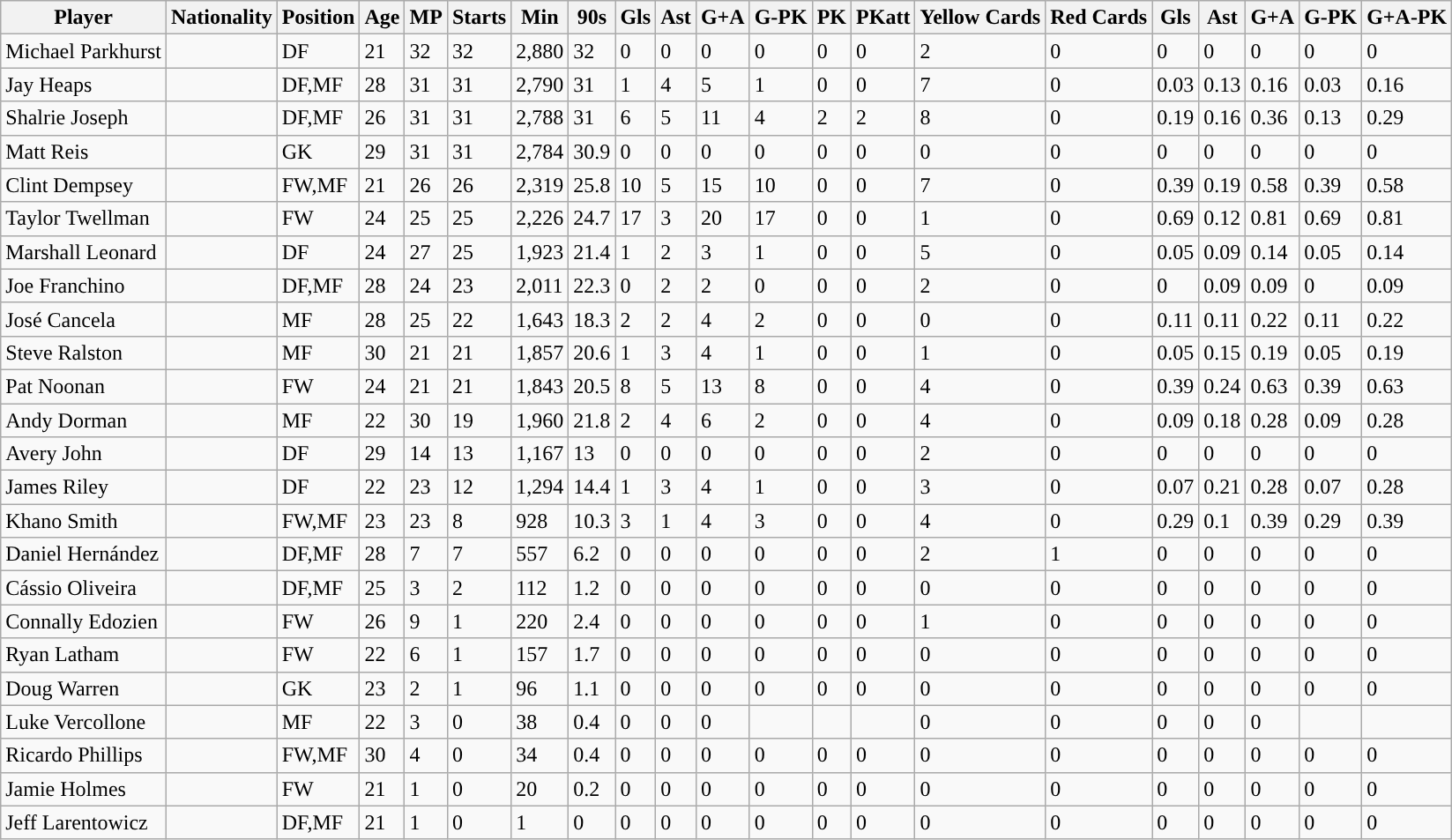<table class="wikitable sortable">
<tr>
<th>Player</th>
<th>Nationality</th>
<th>Position</th>
<th>Age</th>
<th>MP</th>
<th>Starts</th>
<th>Min</th>
<th>90s</th>
<th>Gls</th>
<th>Ast</th>
<th>G+A</th>
<th>G-PK</th>
<th>PK</th>
<th>PKatt</th>
<th>Yellow Cards</th>
<th>Red Cards</th>
<th>Gls</th>
<th>Ast</th>
<th>G+A</th>
<th>G-PK</th>
<th>G+A-PK</th>
</tr>
<tr>
<td>Michael Parkhurst</td>
<td></td>
<td>DF</td>
<td>21</td>
<td>32</td>
<td>32</td>
<td>2,880</td>
<td>32</td>
<td>0</td>
<td>0</td>
<td>0</td>
<td>0</td>
<td>0</td>
<td>0</td>
<td>2</td>
<td>0</td>
<td>0</td>
<td>0</td>
<td>0</td>
<td>0</td>
<td>0</td>
</tr>
<tr>
<td>Jay Heaps</td>
<td></td>
<td>DF,MF</td>
<td>28</td>
<td>31</td>
<td>31</td>
<td>2,790</td>
<td>31</td>
<td>1</td>
<td>4</td>
<td>5</td>
<td>1</td>
<td>0</td>
<td>0</td>
<td>7</td>
<td>0</td>
<td>0.03</td>
<td>0.13</td>
<td>0.16</td>
<td>0.03</td>
<td>0.16</td>
</tr>
<tr>
<td>Shalrie Joseph</td>
<td></td>
<td>DF,MF</td>
<td>26</td>
<td>31</td>
<td>31</td>
<td>2,788</td>
<td>31</td>
<td>6</td>
<td>5</td>
<td>11</td>
<td>4</td>
<td>2</td>
<td>2</td>
<td>8</td>
<td>0</td>
<td>0.19</td>
<td>0.16</td>
<td>0.36</td>
<td>0.13</td>
<td>0.29</td>
</tr>
<tr>
<td>Matt Reis</td>
<td></td>
<td>GK</td>
<td>29</td>
<td>31</td>
<td>31</td>
<td>2,784</td>
<td>30.9</td>
<td>0</td>
<td>0</td>
<td>0</td>
<td>0</td>
<td>0</td>
<td>0</td>
<td>0</td>
<td>0</td>
<td>0</td>
<td>0</td>
<td>0</td>
<td>0</td>
<td>0</td>
</tr>
<tr>
<td>Clint Dempsey</td>
<td></td>
<td>FW,MF</td>
<td>21</td>
<td>26</td>
<td>26</td>
<td>2,319</td>
<td>25.8</td>
<td>10</td>
<td>5</td>
<td>15</td>
<td>10</td>
<td>0</td>
<td>0</td>
<td>7</td>
<td>0</td>
<td>0.39</td>
<td>0.19</td>
<td>0.58</td>
<td>0.39</td>
<td>0.58</td>
</tr>
<tr>
<td>Taylor Twellman</td>
<td></td>
<td>FW</td>
<td>24</td>
<td>25</td>
<td>25</td>
<td>2,226</td>
<td>24.7</td>
<td>17</td>
<td>3</td>
<td>20</td>
<td>17</td>
<td>0</td>
<td>0</td>
<td>1</td>
<td>0</td>
<td>0.69</td>
<td>0.12</td>
<td>0.81</td>
<td>0.69</td>
<td>0.81</td>
</tr>
<tr>
<td>Marshall Leonard</td>
<td></td>
<td>DF</td>
<td>24</td>
<td>27</td>
<td>25</td>
<td>1,923</td>
<td>21.4</td>
<td>1</td>
<td>2</td>
<td>3</td>
<td>1</td>
<td>0</td>
<td>0</td>
<td>5</td>
<td>0</td>
<td>0.05</td>
<td>0.09</td>
<td>0.14</td>
<td>0.05</td>
<td>0.14</td>
</tr>
<tr>
<td>Joe Franchino</td>
<td></td>
<td>DF,MF</td>
<td>28</td>
<td>24</td>
<td>23</td>
<td>2,011</td>
<td>22.3</td>
<td>0</td>
<td>2</td>
<td>2</td>
<td>0</td>
<td>0</td>
<td>0</td>
<td>2</td>
<td>0</td>
<td>0</td>
<td>0.09</td>
<td>0.09</td>
<td>0</td>
<td>0.09</td>
</tr>
<tr>
<td>José Cancela</td>
<td></td>
<td>MF</td>
<td>28</td>
<td>25</td>
<td>22</td>
<td>1,643</td>
<td>18.3</td>
<td>2</td>
<td>2</td>
<td>4</td>
<td>2</td>
<td>0</td>
<td>0</td>
<td>0</td>
<td>0</td>
<td>0.11</td>
<td>0.11</td>
<td>0.22</td>
<td>0.11</td>
<td>0.22</td>
</tr>
<tr>
<td>Steve Ralston</td>
<td></td>
<td>MF</td>
<td>30</td>
<td>21</td>
<td>21</td>
<td>1,857</td>
<td>20.6</td>
<td>1</td>
<td>3</td>
<td>4</td>
<td>1</td>
<td>0</td>
<td>0</td>
<td>1</td>
<td>0</td>
<td>0.05</td>
<td>0.15</td>
<td>0.19</td>
<td>0.05</td>
<td>0.19</td>
</tr>
<tr>
<td>Pat Noonan</td>
<td></td>
<td>FW</td>
<td>24</td>
<td>21</td>
<td>21</td>
<td>1,843</td>
<td>20.5</td>
<td>8</td>
<td>5</td>
<td>13</td>
<td>8</td>
<td>0</td>
<td>0</td>
<td>4</td>
<td>0</td>
<td>0.39</td>
<td>0.24</td>
<td>0.63</td>
<td>0.39</td>
<td>0.63</td>
</tr>
<tr>
<td>Andy Dorman</td>
<td></td>
<td>MF</td>
<td>22</td>
<td>30</td>
<td>19</td>
<td>1,960</td>
<td>21.8</td>
<td>2</td>
<td>4</td>
<td>6</td>
<td>2</td>
<td>0</td>
<td>0</td>
<td>4</td>
<td>0</td>
<td>0.09</td>
<td>0.18</td>
<td>0.28</td>
<td>0.09</td>
<td>0.28</td>
</tr>
<tr>
<td>Avery John</td>
<td></td>
<td>DF</td>
<td>29</td>
<td>14</td>
<td>13</td>
<td>1,167</td>
<td>13</td>
<td>0</td>
<td>0</td>
<td>0</td>
<td>0</td>
<td>0</td>
<td>0</td>
<td>2</td>
<td>0</td>
<td>0</td>
<td>0</td>
<td>0</td>
<td>0</td>
<td>0</td>
</tr>
<tr>
<td>James Riley</td>
<td></td>
<td>DF</td>
<td>22</td>
<td>23</td>
<td>12</td>
<td>1,294</td>
<td>14.4</td>
<td>1</td>
<td>3</td>
<td>4</td>
<td>1</td>
<td>0</td>
<td>0</td>
<td>3</td>
<td>0</td>
<td>0.07</td>
<td>0.21</td>
<td>0.28</td>
<td>0.07</td>
<td>0.28</td>
</tr>
<tr>
<td>Khano Smith</td>
<td></td>
<td>FW,MF</td>
<td>23</td>
<td>23</td>
<td>8</td>
<td>928</td>
<td>10.3</td>
<td>3</td>
<td>1</td>
<td>4</td>
<td>3</td>
<td>0</td>
<td>0</td>
<td>4</td>
<td>0</td>
<td>0.29</td>
<td>0.1</td>
<td>0.39</td>
<td>0.29</td>
<td>0.39</td>
</tr>
<tr>
<td>Daniel Hernández</td>
<td></td>
<td>DF,MF</td>
<td>28</td>
<td>7</td>
<td>7</td>
<td>557</td>
<td>6.2</td>
<td>0</td>
<td>0</td>
<td>0</td>
<td>0</td>
<td>0</td>
<td>0</td>
<td>2</td>
<td>1</td>
<td>0</td>
<td>0</td>
<td>0</td>
<td>0</td>
<td>0</td>
</tr>
<tr>
<td>Cássio Oliveira</td>
<td></td>
<td>DF,MF</td>
<td>25</td>
<td>3</td>
<td>2</td>
<td>112</td>
<td>1.2</td>
<td>0</td>
<td>0</td>
<td>0</td>
<td>0</td>
<td>0</td>
<td>0</td>
<td>0</td>
<td>0</td>
<td>0</td>
<td>0</td>
<td>0</td>
<td>0</td>
<td>0</td>
</tr>
<tr>
<td>Connally Edozien</td>
<td></td>
<td>FW</td>
<td>26</td>
<td>9</td>
<td>1</td>
<td>220</td>
<td>2.4</td>
<td>0</td>
<td>0</td>
<td>0</td>
<td>0</td>
<td>0</td>
<td>0</td>
<td>1</td>
<td>0</td>
<td>0</td>
<td>0</td>
<td>0</td>
<td>0</td>
<td>0</td>
</tr>
<tr>
<td>Ryan Latham</td>
<td></td>
<td>FW</td>
<td>22</td>
<td>6</td>
<td>1</td>
<td>157</td>
<td>1.7</td>
<td>0</td>
<td>0</td>
<td>0</td>
<td>0</td>
<td>0</td>
<td>0</td>
<td>0</td>
<td>0</td>
<td>0</td>
<td>0</td>
<td>0</td>
<td>0</td>
<td>0</td>
</tr>
<tr>
<td>Doug Warren</td>
<td></td>
<td>GK</td>
<td>23</td>
<td>2</td>
<td>1</td>
<td>96</td>
<td>1.1</td>
<td>0</td>
<td>0</td>
<td>0</td>
<td>0</td>
<td>0</td>
<td>0</td>
<td>0</td>
<td>0</td>
<td>0</td>
<td>0</td>
<td>0</td>
<td>0</td>
<td>0</td>
</tr>
<tr>
<td>Luke Vercollone</td>
<td></td>
<td>MF</td>
<td>22</td>
<td>3</td>
<td>0</td>
<td>38</td>
<td>0.4</td>
<td>0</td>
<td>0</td>
<td>0</td>
<td></td>
<td></td>
<td></td>
<td>0</td>
<td>0</td>
<td>0</td>
<td>0</td>
<td>0</td>
<td></td>
<td></td>
</tr>
<tr>
<td>Ricardo Phillips</td>
<td></td>
<td>FW,MF</td>
<td>30</td>
<td>4</td>
<td>0</td>
<td>34</td>
<td>0.4</td>
<td>0</td>
<td>0</td>
<td>0</td>
<td>0</td>
<td>0</td>
<td>0</td>
<td>0</td>
<td>0</td>
<td>0</td>
<td>0</td>
<td>0</td>
<td>0</td>
<td>0</td>
</tr>
<tr>
<td>Jamie Holmes</td>
<td></td>
<td>FW</td>
<td>21</td>
<td>1</td>
<td>0</td>
<td>20</td>
<td>0.2</td>
<td>0</td>
<td>0</td>
<td>0</td>
<td>0</td>
<td>0</td>
<td>0</td>
<td>0</td>
<td>0</td>
<td>0</td>
<td>0</td>
<td>0</td>
<td>0</td>
<td>0</td>
</tr>
<tr>
<td>Jeff Larentowicz</td>
<td></td>
<td>DF,MF</td>
<td>21</td>
<td>1</td>
<td>0</td>
<td>1</td>
<td>0</td>
<td>0</td>
<td>0</td>
<td>0</td>
<td>0</td>
<td>0</td>
<td>0</td>
<td>0</td>
<td>0</td>
<td>0</td>
<td>0</td>
<td>0</td>
<td>0</td>
<td>0</td>
</tr>
</table>
